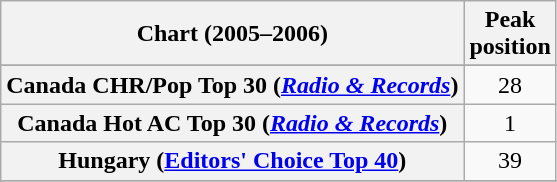<table class="wikitable sortable plainrowheaders" style="text-align:center">
<tr>
<th scope="col">Chart (2005–2006)</th>
<th scope="col">Peak<br>position</th>
</tr>
<tr>
</tr>
<tr>
<th scope="row">Canada CHR/Pop Top 30 (<em><a href='#'>Radio & Records</a></em>)</th>
<td>28</td>
</tr>
<tr>
<th scope="row">Canada Hot AC Top 30 (<em><a href='#'>Radio & Records</a></em>)</th>
<td>1</td>
</tr>
<tr>
<th scope="row">Hungary (<a href='#'>Editors' Choice Top 40</a>)</th>
<td>39</td>
</tr>
<tr>
</tr>
<tr>
</tr>
<tr>
</tr>
<tr>
</tr>
<tr>
</tr>
<tr>
</tr>
<tr>
</tr>
</table>
